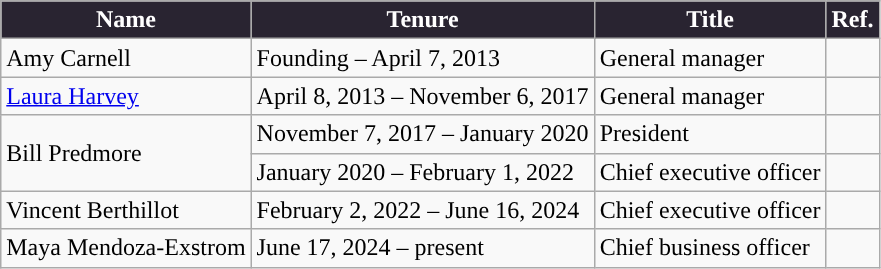<table class="wikitable" style="text-align:left;">
<tr>
<th style="background:#292431; color:#FFFFFF; ">Name</th>
<th style="background:#292431; color:#FFFFFF; ">Tenure</th>
<th style="background:#292431; color:#FFFFFF; ">Title</th>
<th style="background:#292431; color:#FFFFFF; ">Ref.</th>
</tr>
<tr>
<td>Amy Carnell</td>
<td>Founding – April 7, 2013</td>
<td>General manager</td>
<td></td>
</tr>
<tr>
<td><a href='#'>Laura Harvey</a></td>
<td>April 8, 2013 – November 6, 2017</td>
<td>General manager</td>
<td></td>
</tr>
<tr>
<td rowspan=2>Bill Predmore</td>
<td>November 7, 2017 – January 2020</td>
<td>President</td>
<td></td>
</tr>
<tr>
<td>January 2020 – February 1, 2022</td>
<td>Chief executive officer</td>
<td></td>
</tr>
<tr>
<td>Vincent Berthillot</td>
<td>February 2, 2022 – June 16, 2024</td>
<td>Chief executive officer</td>
<td></td>
</tr>
<tr>
<td>Maya Mendoza-Exstrom</td>
<td>June 17, 2024 – present</td>
<td>Chief business officer</td>
<td></td>
</tr>
</table>
